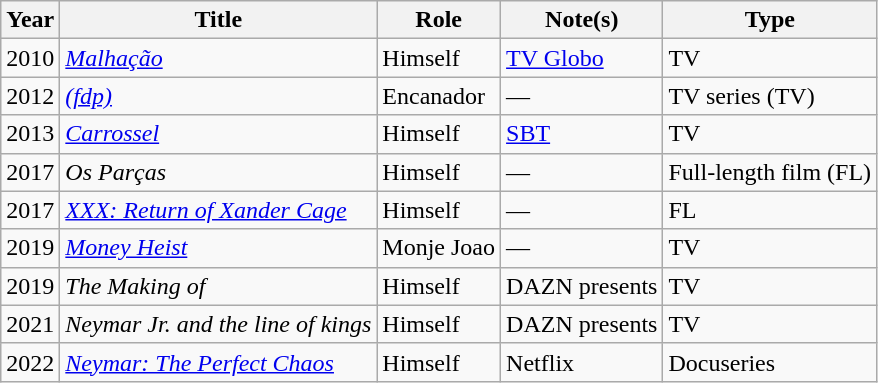<table class="wikitable sortable">
<tr>
<th scope="col">Year</th>
<th scope="col">Title</th>
<th scope="col">Role</th>
<th scope="col">Note(s)</th>
<th scope="col">Type</th>
</tr>
<tr>
<td>2010</td>
<td><em><a href='#'>Malhação</a></em></td>
<td>Himself</td>
<td><a href='#'>TV Globo</a></td>
<td>TV</td>
</tr>
<tr>
<td>2012</td>
<td><em><a href='#'>(fdp)</a></em></td>
<td>Encanador</td>
<td>—</td>
<td>TV series (TV)</td>
</tr>
<tr>
<td>2013</td>
<td><em><a href='#'>Carrossel</a></em></td>
<td>Himself</td>
<td><a href='#'>SBT</a></td>
<td>TV</td>
</tr>
<tr>
<td>2017</td>
<td><em>Os Parças</em></td>
<td>Himself</td>
<td>—</td>
<td>Full-length film (FL)</td>
</tr>
<tr>
<td>2017</td>
<td><em><a href='#'>XXX: Return of Xander Cage</a></em></td>
<td>Himself</td>
<td>—</td>
<td>FL</td>
</tr>
<tr>
<td>2019</td>
<td><em><a href='#'>Money Heist</a></em></td>
<td>Monje Joao</td>
<td>—</td>
<td>TV</td>
</tr>
<tr>
<td>2019</td>
<td><em>The Making of</em></td>
<td>Himself</td>
<td>DAZN presents</td>
<td>TV</td>
</tr>
<tr>
<td>2021</td>
<td><em>Neymar Jr. and the line of kings</em></td>
<td>Himself</td>
<td>DAZN presents</td>
<td>TV</td>
</tr>
<tr>
<td>2022</td>
<td><em><a href='#'>Neymar: The Perfect Chaos</a></em></td>
<td>Himself</td>
<td>Netflix</td>
<td>Docuseries</td>
</tr>
</table>
